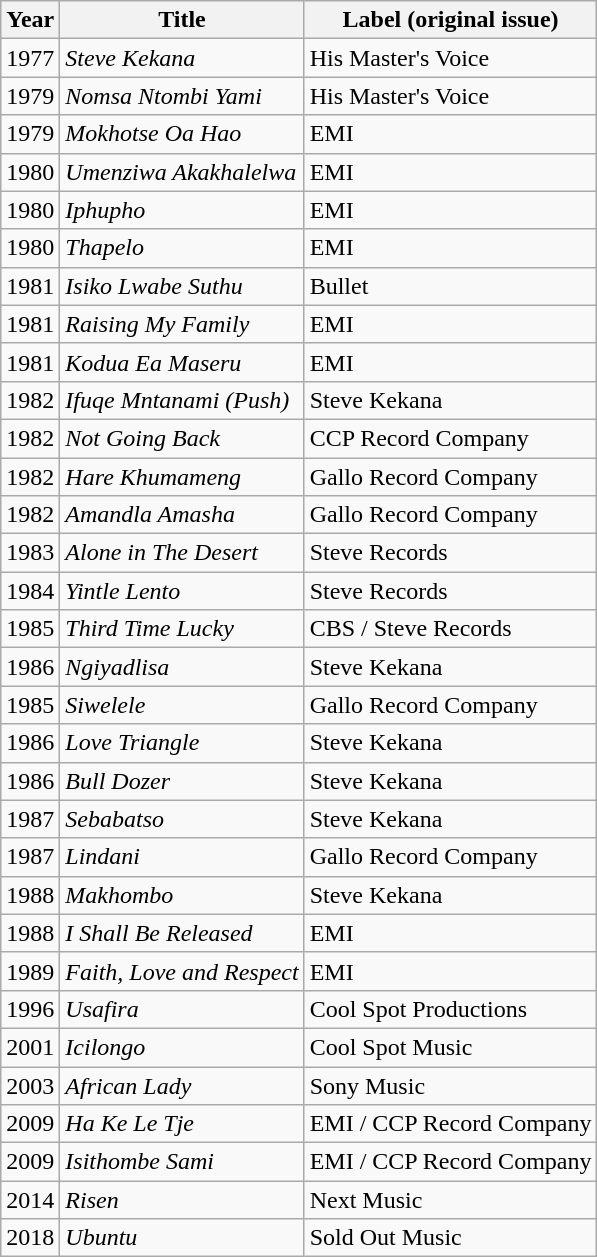<table class="wikitable">
<tr>
<th>Year</th>
<th>Title</th>
<th>Label (original issue)</th>
</tr>
<tr>
<td>1977</td>
<td><em>Steve Kekana</em></td>
<td>His Master's Voice</td>
</tr>
<tr>
<td>1979</td>
<td><em>Nomsa Ntombi Yami</em></td>
<td>His Master's Voice</td>
</tr>
<tr>
<td>1979</td>
<td><em>Mokhotse Oa Hao</em></td>
<td>EMI</td>
</tr>
<tr>
<td>1980</td>
<td><em>Umenziwa Akakhalelwa</em></td>
<td>EMI</td>
</tr>
<tr>
<td>1980</td>
<td><em>Iphupho</em></td>
<td>EMI</td>
</tr>
<tr>
<td>1980</td>
<td><em>Thapelo</em></td>
<td>EMI</td>
</tr>
<tr>
<td>1981</td>
<td><em>Isiko Lwabe Suthu</em></td>
<td>Bullet</td>
</tr>
<tr>
<td>1981</td>
<td><em>Raising My Family</em></td>
<td>EMI</td>
</tr>
<tr>
<td>1981</td>
<td><em>Kodua Ea Maseru</em></td>
<td>EMI</td>
</tr>
<tr>
<td>1982</td>
<td><em>Ifuqe Mntanami (Push)</em></td>
<td>Steve Kekana</td>
</tr>
<tr>
<td>1982</td>
<td><em>Not Going Back</em></td>
<td>CCP Record Company</td>
</tr>
<tr>
<td>1982</td>
<td><em>Hare Khumameng</em></td>
<td>Gallo Record Company</td>
</tr>
<tr>
<td>1982</td>
<td><em>Amandla Amasha</em></td>
<td>Gallo Record Company</td>
</tr>
<tr>
<td>1983</td>
<td><em>Alone in The Desert</em></td>
<td>Steve Records</td>
</tr>
<tr>
<td>1984</td>
<td><em>Yintle Lento</em></td>
<td>Steve Records</td>
</tr>
<tr>
<td>1985</td>
<td><em>Third Time Lucky</em></td>
<td>CBS / Steve Records</td>
</tr>
<tr>
<td>1986</td>
<td><em>Ngiyadlisa</em></td>
<td>Steve Kekana</td>
</tr>
<tr>
<td>1985</td>
<td><em>Siwelele</em></td>
<td>Gallo Record Company</td>
</tr>
<tr>
<td>1986</td>
<td><em>Love Triangle</em></td>
<td>Steve Kekana</td>
</tr>
<tr>
<td>1986</td>
<td><em>Bull Dozer</em></td>
<td>Steve Kekana</td>
</tr>
<tr>
<td>1987</td>
<td><em>Sebabatso</em></td>
<td>Steve Kekana</td>
</tr>
<tr>
<td>1987</td>
<td><em>Lindani</em></td>
<td>Gallo Record Company</td>
</tr>
<tr>
<td>1988</td>
<td><em>Makhombo</em></td>
<td>Steve Kekana</td>
</tr>
<tr>
<td>1988</td>
<td><em>I Shall Be Released</em></td>
<td>EMI</td>
</tr>
<tr>
<td>1989</td>
<td><em>Faith, Love and Respect</em></td>
<td>EMI</td>
</tr>
<tr>
<td>1996</td>
<td><em>Usafira</em></td>
<td>Cool Spot Productions</td>
</tr>
<tr>
<td>2001</td>
<td><em>Icilongo</em></td>
<td>Cool Spot Music</td>
</tr>
<tr>
<td>2003</td>
<td><em>African Lady</em></td>
<td>Sony Music</td>
</tr>
<tr>
<td>2009</td>
<td><em>Ha Ke Le Tje</em></td>
<td>EMI / CCP Record Company</td>
</tr>
<tr>
<td>2009</td>
<td><em>Isithombe Sami</em></td>
<td>EMI / CCP Record Company</td>
</tr>
<tr>
<td>2014</td>
<td><em>Risen</em></td>
<td>Next Music</td>
</tr>
<tr>
<td>2018</td>
<td><em>Ubuntu</em></td>
<td>Sold Out Music</td>
</tr>
</table>
